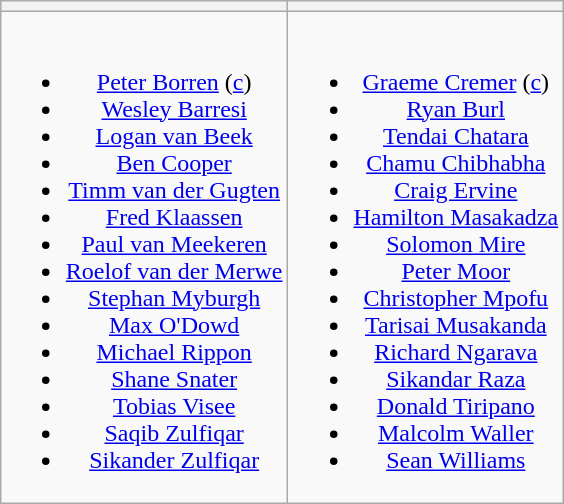<table class="wikitable" style="text-align:center; margin:0 auto">
<tr>
<th></th>
<th></th>
</tr>
<tr style="vertical-align:top">
<td><br><ul><li><a href='#'>Peter Borren</a> (<a href='#'>c</a>)</li><li><a href='#'>Wesley Barresi</a></li><li><a href='#'>Logan van Beek</a></li><li><a href='#'>Ben Cooper</a></li><li><a href='#'>Timm van der Gugten</a></li><li><a href='#'>Fred Klaassen</a></li><li><a href='#'>Paul van Meekeren</a></li><li><a href='#'>Roelof van der Merwe</a></li><li><a href='#'>Stephan Myburgh</a></li><li><a href='#'>Max O'Dowd</a></li><li><a href='#'>Michael Rippon</a></li><li><a href='#'>Shane Snater</a></li><li><a href='#'>Tobias Visee</a></li><li><a href='#'>Saqib Zulfiqar</a></li><li><a href='#'>Sikander Zulfiqar</a></li></ul></td>
<td><br><ul><li><a href='#'>Graeme Cremer</a> (<a href='#'>c</a>)</li><li><a href='#'>Ryan Burl</a></li><li><a href='#'>Tendai Chatara</a></li><li><a href='#'>Chamu Chibhabha</a></li><li><a href='#'>Craig Ervine</a></li><li><a href='#'>Hamilton Masakadza</a></li><li><a href='#'>Solomon Mire</a></li><li><a href='#'>Peter Moor</a></li><li><a href='#'>Christopher Mpofu</a></li><li><a href='#'>Tarisai Musakanda</a></li><li><a href='#'>Richard Ngarava</a></li><li><a href='#'>Sikandar Raza</a></li><li><a href='#'>Donald Tiripano</a></li><li><a href='#'>Malcolm Waller</a></li><li><a href='#'>Sean Williams</a></li></ul></td>
</tr>
</table>
